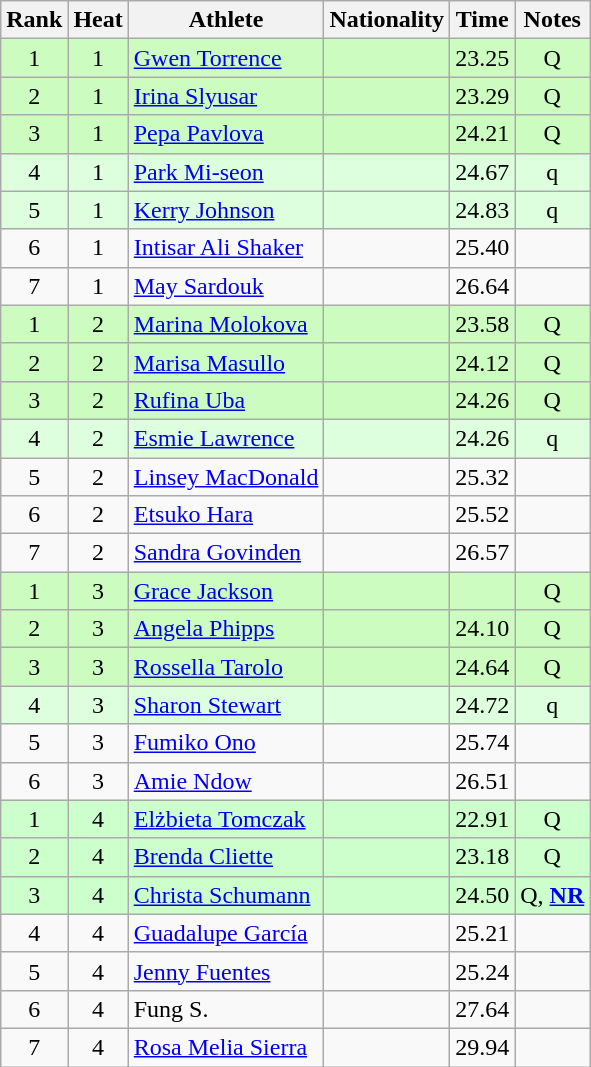<table class="wikitable sortable" style="text-align:center">
<tr>
<th>Rank</th>
<th>Heat</th>
<th>Athlete</th>
<th>Nationality</th>
<th>Time</th>
<th>Notes</th>
</tr>
<tr bgcolor=ccffccc>
<td>1</td>
<td>1</td>
<td align=left><a href='#'>Gwen Torrence</a></td>
<td align=left></td>
<td>23.25</td>
<td>Q</td>
</tr>
<tr bgcolor=ccffccc>
<td>2</td>
<td>1</td>
<td align=left><a href='#'>Irina Slyusar</a></td>
<td align=left></td>
<td>23.29</td>
<td>Q</td>
</tr>
<tr bgcolor=ccffccc>
<td>3</td>
<td>1</td>
<td align=left><a href='#'>Pepa Pavlova</a></td>
<td align=left></td>
<td>24.21</td>
<td>Q</td>
</tr>
<tr bgcolor=ddffdd>
<td>4</td>
<td>1</td>
<td align=left><a href='#'>Park Mi-seon</a></td>
<td align=left></td>
<td>24.67</td>
<td>q</td>
</tr>
<tr bgcolor=ddffdd>
<td>5</td>
<td>1</td>
<td align=left><a href='#'>Kerry Johnson</a></td>
<td align=left></td>
<td>24.83</td>
<td>q</td>
</tr>
<tr>
<td>6</td>
<td>1</td>
<td align=left><a href='#'>Intisar Ali Shaker</a></td>
<td align=left></td>
<td>25.40</td>
<td></td>
</tr>
<tr>
<td>7</td>
<td>1</td>
<td align=left><a href='#'>May Sardouk</a></td>
<td align=left></td>
<td>26.64</td>
<td></td>
</tr>
<tr bgcolor=ccffccc>
<td>1</td>
<td>2</td>
<td align=left><a href='#'>Marina Molokova</a></td>
<td align=left></td>
<td>23.58</td>
<td>Q</td>
</tr>
<tr bgcolor=ccffccc>
<td>2</td>
<td>2</td>
<td align=left><a href='#'>Marisa Masullo</a></td>
<td align=left></td>
<td>24.12</td>
<td>Q</td>
</tr>
<tr bgcolor=ccffccc>
<td>3</td>
<td>2</td>
<td align=left><a href='#'>Rufina Uba</a></td>
<td align=left></td>
<td>24.26</td>
<td>Q</td>
</tr>
<tr bgcolor=ddffdd>
<td>4</td>
<td>2</td>
<td align=left><a href='#'>Esmie Lawrence</a></td>
<td align=left></td>
<td>24.26</td>
<td>q</td>
</tr>
<tr>
<td>5</td>
<td>2</td>
<td align=left><a href='#'>Linsey MacDonald</a></td>
<td align=left></td>
<td>25.32</td>
<td></td>
</tr>
<tr>
<td>6</td>
<td>2</td>
<td align=left><a href='#'>Etsuko Hara</a></td>
<td align=left></td>
<td>25.52</td>
<td></td>
</tr>
<tr>
<td>7</td>
<td>2</td>
<td align=left><a href='#'>Sandra Govinden</a></td>
<td align=left></td>
<td>26.57</td>
<td></td>
</tr>
<tr bgcolor=ccffccc>
<td>1</td>
<td>3</td>
<td align=left><a href='#'>Grace Jackson</a></td>
<td align=left></td>
<td></td>
<td>Q</td>
</tr>
<tr bgcolor=ccffccc>
<td>2</td>
<td>3</td>
<td align=left><a href='#'>Angela Phipps</a></td>
<td align=left></td>
<td>24.10</td>
<td>Q</td>
</tr>
<tr bgcolor=ccffccc>
<td>3</td>
<td>3</td>
<td align=left><a href='#'>Rossella Tarolo</a></td>
<td align=left></td>
<td>24.64</td>
<td>Q</td>
</tr>
<tr bgcolor=ddffdd>
<td>4</td>
<td>3</td>
<td align=left><a href='#'>Sharon Stewart</a></td>
<td align=left></td>
<td>24.72</td>
<td>q</td>
</tr>
<tr>
<td>5</td>
<td>3</td>
<td align=left><a href='#'>Fumiko Ono</a></td>
<td align=left></td>
<td>25.74</td>
<td></td>
</tr>
<tr>
<td>6</td>
<td>3</td>
<td align=left><a href='#'>Amie Ndow</a></td>
<td align=left></td>
<td>26.51</td>
<td></td>
</tr>
<tr bgcolor=ccffcc>
<td>1</td>
<td>4</td>
<td align=left><a href='#'>Elżbieta Tomczak</a></td>
<td align=left></td>
<td>22.91</td>
<td>Q</td>
</tr>
<tr bgcolor=ccffcc>
<td>2</td>
<td>4</td>
<td align=left><a href='#'>Brenda Cliette</a></td>
<td align=left></td>
<td>23.18</td>
<td>Q</td>
</tr>
<tr bgcolor=ccffcc>
<td>3</td>
<td>4</td>
<td align=left><a href='#'>Christa Schumann</a></td>
<td align=left></td>
<td>24.50</td>
<td>Q, <strong><a href='#'>NR</a></strong></td>
</tr>
<tr>
<td>4</td>
<td>4</td>
<td align=left><a href='#'>Guadalupe García</a></td>
<td align=left></td>
<td>25.21</td>
<td></td>
</tr>
<tr>
<td>5</td>
<td>4</td>
<td align=left><a href='#'>Jenny Fuentes</a></td>
<td align=left></td>
<td>25.24</td>
<td></td>
</tr>
<tr>
<td>6</td>
<td>4</td>
<td align=left>Fung S.</td>
<td align=left></td>
<td>27.64</td>
<td></td>
</tr>
<tr>
<td>7</td>
<td>4</td>
<td align=left><a href='#'>Rosa Melia Sierra</a></td>
<td align=left></td>
<td>29.94</td>
<td></td>
</tr>
</table>
